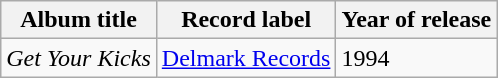<table class="wikitable sortable">
<tr>
<th>Album title</th>
<th>Record label</th>
<th>Year of release</th>
</tr>
<tr>
<td><em>Get Your Kicks</em></td>
<td><a href='#'>Delmark Records</a></td>
<td>1994</td>
</tr>
</table>
